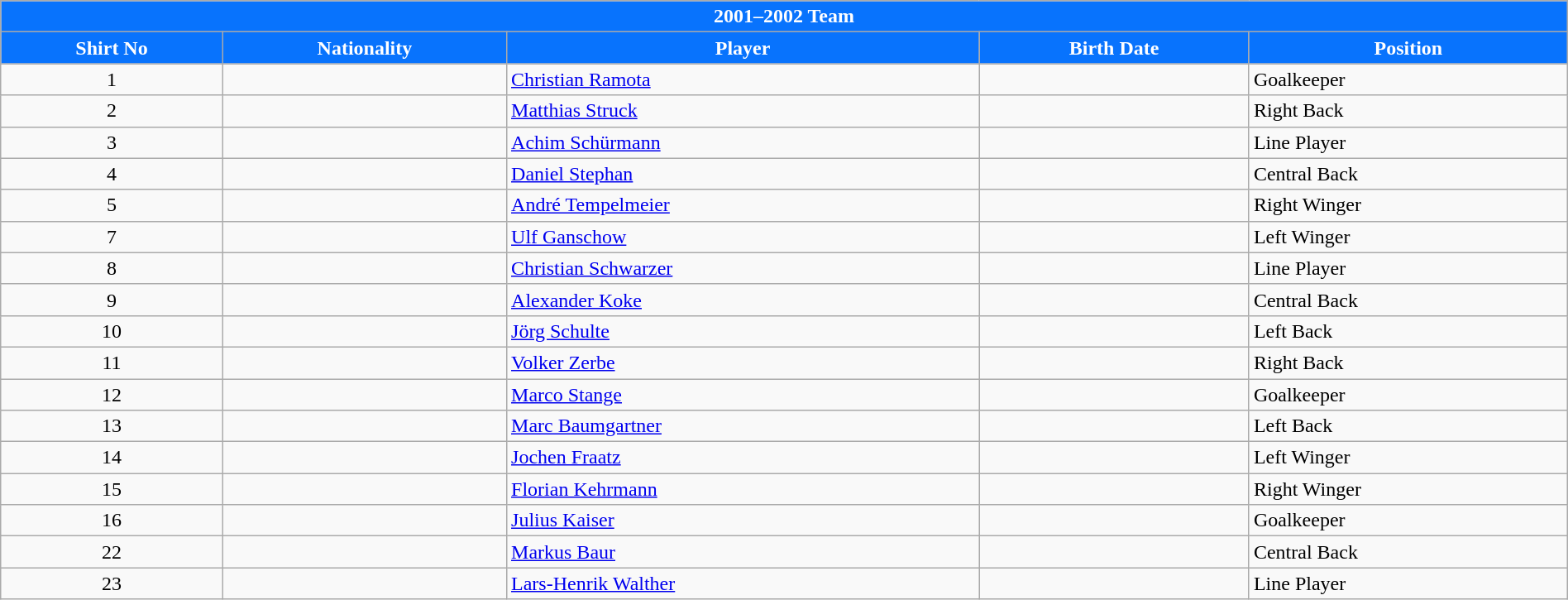<table class="wikitable collapsible collapsed" style="width:100%">
<tr>
<th colspan=5 style="background-color:#0873FD;color:white;text-align:center;">2001–2002 Team</th>
</tr>
<tr>
<th style="color:white; background:#0873FD">Shirt No</th>
<th style="color:white; background:#0873FD">Nationality</th>
<th style="color:white; background:#0873FD">Player</th>
<th style="color:white; background:#0873FD">Birth Date</th>
<th style="color:white; background:#0873FD">Position</th>
</tr>
<tr>
<td align=center>1</td>
<td></td>
<td><a href='#'>Christian Ramota</a></td>
<td></td>
<td>Goalkeeper</td>
</tr>
<tr>
<td align=center>2</td>
<td></td>
<td><a href='#'>Matthias Struck</a></td>
<td></td>
<td>Right Back</td>
</tr>
<tr>
<td align=center>3</td>
<td></td>
<td><a href='#'>Achim Schürmann</a></td>
<td></td>
<td>Line Player</td>
</tr>
<tr>
<td align=center>4</td>
<td></td>
<td><a href='#'>Daniel Stephan</a></td>
<td></td>
<td>Central Back</td>
</tr>
<tr>
<td align=center>5</td>
<td></td>
<td><a href='#'>André Tempelmeier</a></td>
<td></td>
<td>Right Winger</td>
</tr>
<tr>
<td align=center>7</td>
<td></td>
<td><a href='#'>Ulf Ganschow</a></td>
<td></td>
<td>Left Winger</td>
</tr>
<tr>
<td align=center>8</td>
<td></td>
<td><a href='#'>Christian Schwarzer</a></td>
<td></td>
<td>Line Player</td>
</tr>
<tr>
<td align=center>9</td>
<td></td>
<td><a href='#'>Alexander Koke</a></td>
<td></td>
<td>Central Back</td>
</tr>
<tr>
<td align=center>10</td>
<td></td>
<td><a href='#'>Jörg Schulte</a></td>
<td></td>
<td>Left Back</td>
</tr>
<tr>
<td align=center>11</td>
<td></td>
<td><a href='#'>Volker Zerbe</a></td>
<td></td>
<td>Right Back</td>
</tr>
<tr>
<td align=center>12</td>
<td></td>
<td><a href='#'>Marco Stange</a></td>
<td></td>
<td>Goalkeeper</td>
</tr>
<tr>
<td align=center>13</td>
<td></td>
<td><a href='#'>Marc Baumgartner</a></td>
<td></td>
<td>Left Back</td>
</tr>
<tr>
<td align=center>14</td>
<td></td>
<td><a href='#'>Jochen Fraatz</a></td>
<td></td>
<td>Left Winger</td>
</tr>
<tr>
<td align=center>15</td>
<td></td>
<td><a href='#'>Florian Kehrmann</a></td>
<td></td>
<td>Right Winger</td>
</tr>
<tr>
<td align=center>16</td>
<td></td>
<td><a href='#'>Julius Kaiser</a></td>
<td></td>
<td>Goalkeeper</td>
</tr>
<tr>
<td align=center>22</td>
<td></td>
<td><a href='#'>Markus Baur</a></td>
<td></td>
<td>Central Back</td>
</tr>
<tr>
<td align=center>23</td>
<td></td>
<td><a href='#'>Lars-Henrik Walther</a></td>
<td></td>
<td>Line Player</td>
</tr>
</table>
